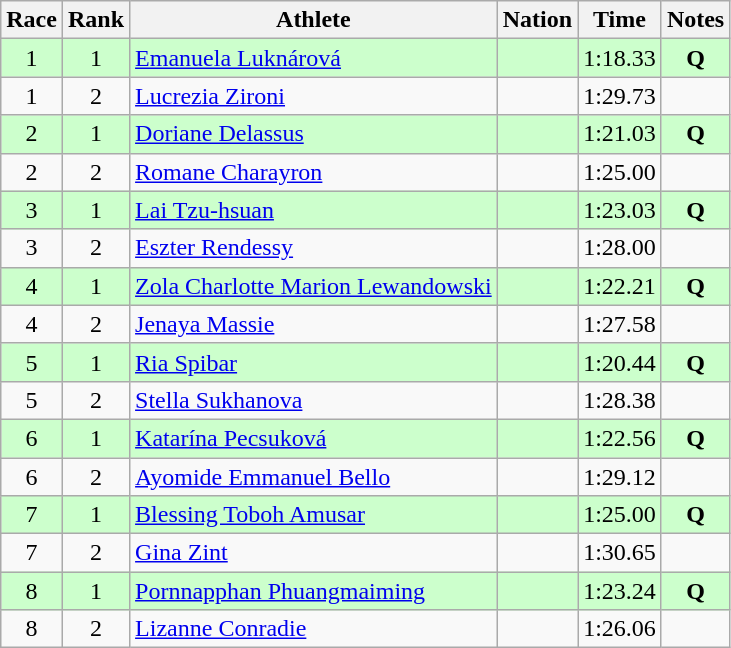<table class="wikitable sortable" style="text-align:center;">
<tr>
<th>Race</th>
<th>Rank</th>
<th>Athlete</th>
<th>Nation</th>
<th>Time</th>
<th>Notes</th>
</tr>
<tr bgcolor=ccffcc>
<td>1</td>
<td>1</td>
<td align=left><a href='#'>Emanuela Luknárová</a></td>
<td align=left></td>
<td>1:18.33</td>
<td><strong>Q</strong></td>
</tr>
<tr>
<td>1</td>
<td>2</td>
<td align=left><a href='#'>Lucrezia Zironi</a></td>
<td align=left></td>
<td>1:29.73</td>
<td></td>
</tr>
<tr bgcolor=ccffcc>
<td>2</td>
<td>1</td>
<td align=left><a href='#'>Doriane Delassus</a></td>
<td align=left></td>
<td>1:21.03</td>
<td><strong>Q</strong></td>
</tr>
<tr>
<td>2</td>
<td>2</td>
<td align=left><a href='#'>Romane Charayron</a></td>
<td align=left></td>
<td>1:25.00</td>
<td></td>
</tr>
<tr bgcolor=ccffcc>
<td>3</td>
<td>1</td>
<td align=left><a href='#'>Lai Tzu-hsuan</a></td>
<td align=left></td>
<td>1:23.03</td>
<td><strong>Q</strong></td>
</tr>
<tr>
<td>3</td>
<td>2</td>
<td align=left><a href='#'>Eszter Rendessy</a></td>
<td align=left></td>
<td>1:28.00</td>
<td></td>
</tr>
<tr bgcolor=ccffcc>
<td>4</td>
<td>1</td>
<td align=left><a href='#'>Zola Charlotte Marion Lewandowski</a></td>
<td align=left></td>
<td>1:22.21</td>
<td><strong>Q</strong></td>
</tr>
<tr>
<td>4</td>
<td>2</td>
<td align=left><a href='#'>Jenaya Massie</a></td>
<td align=left></td>
<td>1:27.58</td>
<td></td>
</tr>
<tr bgcolor=ccffcc>
<td>5</td>
<td>1</td>
<td align=left><a href='#'>Ria Spibar</a></td>
<td align=left></td>
<td>1:20.44</td>
<td><strong>Q</strong></td>
</tr>
<tr>
<td>5</td>
<td>2</td>
<td align=left><a href='#'>Stella Sukhanova</a></td>
<td align=left></td>
<td>1:28.38</td>
<td></td>
</tr>
<tr bgcolor=ccffcc>
<td>6</td>
<td>1</td>
<td align=left><a href='#'>Katarína Pecsuková</a></td>
<td align=left></td>
<td>1:22.56</td>
<td><strong>Q</strong></td>
</tr>
<tr>
<td>6</td>
<td>2</td>
<td align=left><a href='#'>Ayomide Emmanuel Bello</a></td>
<td align=left></td>
<td>1:29.12</td>
<td></td>
</tr>
<tr bgcolor=ccffcc>
<td>7</td>
<td>1</td>
<td align=left><a href='#'>Blessing Toboh Amusar</a></td>
<td align=left></td>
<td>1:25.00</td>
<td><strong>Q</strong></td>
</tr>
<tr>
<td>7</td>
<td>2</td>
<td align=left><a href='#'>Gina Zint</a></td>
<td align=left></td>
<td>1:30.65</td>
<td></td>
</tr>
<tr bgcolor=ccffcc>
<td>8</td>
<td>1</td>
<td align=left><a href='#'>Pornnapphan Phuangmaiming</a></td>
<td align=left></td>
<td>1:23.24</td>
<td><strong>Q</strong></td>
</tr>
<tr>
<td>8</td>
<td>2</td>
<td align=left><a href='#'>Lizanne Conradie</a></td>
<td align=left></td>
<td>1:26.06</td>
<td></td>
</tr>
</table>
